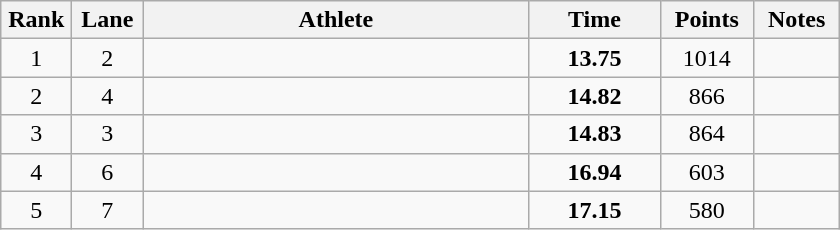<table class="wikitable" style="text-align:center">
<tr>
<th width=40>Rank</th>
<th width=40>Lane</th>
<th width=250>Athlete</th>
<th width=80>Time</th>
<th width=55>Points</th>
<th width=50>Notes</th>
</tr>
<tr>
<td>1</td>
<td>2</td>
<td align=left></td>
<td><strong>13.75</strong></td>
<td>1014</td>
<td></td>
</tr>
<tr>
<td>2</td>
<td>4</td>
<td align=left></td>
<td><strong>14.82</strong></td>
<td>866</td>
<td></td>
</tr>
<tr>
<td>3</td>
<td>3</td>
<td align=left></td>
<td><strong>14.83</strong></td>
<td>864</td>
<td></td>
</tr>
<tr>
<td>4</td>
<td>6</td>
<td align=left></td>
<td><strong>16.94</strong></td>
<td>603</td>
<td></td>
</tr>
<tr>
<td>5</td>
<td>7</td>
<td align=left></td>
<td><strong>17.15</strong></td>
<td>580</td>
<td></td>
</tr>
</table>
